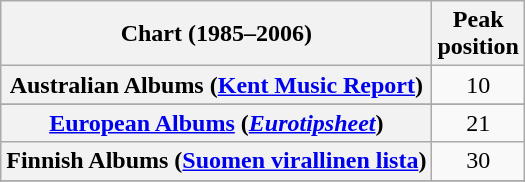<table class="wikitable sortable plainrowheaders" style="text-align:center">
<tr>
<th scope="col">Chart (1985–2006)</th>
<th scope="col">Peak<br>position</th>
</tr>
<tr>
<th scope="row">Australian Albums (<a href='#'>Kent Music Report</a>)</th>
<td>10</td>
</tr>
<tr>
</tr>
<tr>
</tr>
<tr>
</tr>
<tr>
<th scope="row"><a href='#'>European Albums</a> (<em><a href='#'>Eurotipsheet</a></em>)</th>
<td>21</td>
</tr>
<tr>
<th scope="row">Finnish Albums (<a href='#'>Suomen virallinen lista</a>)</th>
<td>30</td>
</tr>
<tr>
</tr>
<tr>
</tr>
<tr>
</tr>
<tr>
</tr>
<tr>
</tr>
<tr>
</tr>
</table>
